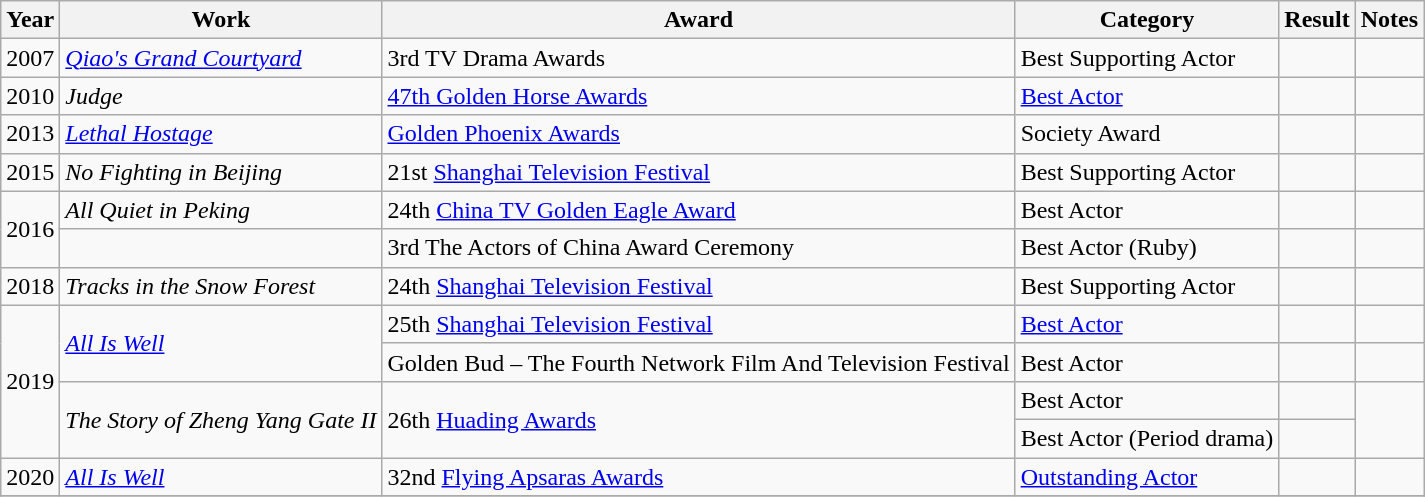<table class="wikitable">
<tr>
<th>Year</th>
<th>Work</th>
<th>Award</th>
<th>Category</th>
<th>Result</th>
<th>Notes</th>
</tr>
<tr>
<td>2007</td>
<td><em><a href='#'>Qiao's Grand Courtyard</a></em></td>
<td>3rd TV Drama Awards</td>
<td>Best Supporting Actor</td>
<td></td>
<td></td>
</tr>
<tr>
<td rowspan="1">2010</td>
<td><em>Judge</em></td>
<td><a href='#'>47th Golden Horse Awards</a></td>
<td><a href='#'>Best Actor</a></td>
<td></td>
<td></td>
</tr>
<tr>
<td>2013</td>
<td><em><a href='#'>Lethal Hostage</a></em></td>
<td><a href='#'>Golden Phoenix Awards</a></td>
<td>Society Award</td>
<td></td>
<td></td>
</tr>
<tr>
<td>2015</td>
<td><em>No Fighting in Beijing</em></td>
<td>21st <a href='#'>Shanghai Television Festival</a></td>
<td>Best Supporting Actor</td>
<td></td>
<td></td>
</tr>
<tr>
<td rowspan="2">2016</td>
<td><em>All Quiet in Peking</em></td>
<td>24th <a href='#'>China TV Golden Eagle Award</a></td>
<td>Best Actor</td>
<td></td>
<td></td>
</tr>
<tr>
<td></td>
<td>3rd The Actors of China Award Ceremony</td>
<td>Best Actor (Ruby)</td>
<td></td>
<td></td>
</tr>
<tr>
<td>2018</td>
<td><em>Tracks in the Snow Forest</em></td>
<td>24th <a href='#'>Shanghai Television Festival</a></td>
<td>Best Supporting Actor</td>
<td></td>
<td></td>
</tr>
<tr>
<td rowspan="4">2019</td>
<td rowspan="2"><em><a href='#'>All Is Well</a></em></td>
<td>25th <a href='#'>Shanghai Television Festival</a></td>
<td><a href='#'>Best Actor</a></td>
<td></td>
<td></td>
</tr>
<tr>
<td>Golden Bud – The Fourth Network Film And Television Festival</td>
<td>Best Actor</td>
<td></td>
<td></td>
</tr>
<tr>
<td rowspan="2"><em>The Story of Zheng Yang Gate II</em></td>
<td rowspan="2">26th <a href='#'>Huading Awards</a></td>
<td>Best Actor</td>
<td></td>
<td rowspan=2></td>
</tr>
<tr>
<td>Best Actor (Period drama)</td>
<td></td>
</tr>
<tr>
<td>2020</td>
<td><em><a href='#'>All Is Well</a></em></td>
<td>32nd <a href='#'>Flying Apsaras Awards</a></td>
<td><a href='#'>Outstanding Actor</a></td>
<td></td>
<td></td>
</tr>
<tr>
</tr>
</table>
